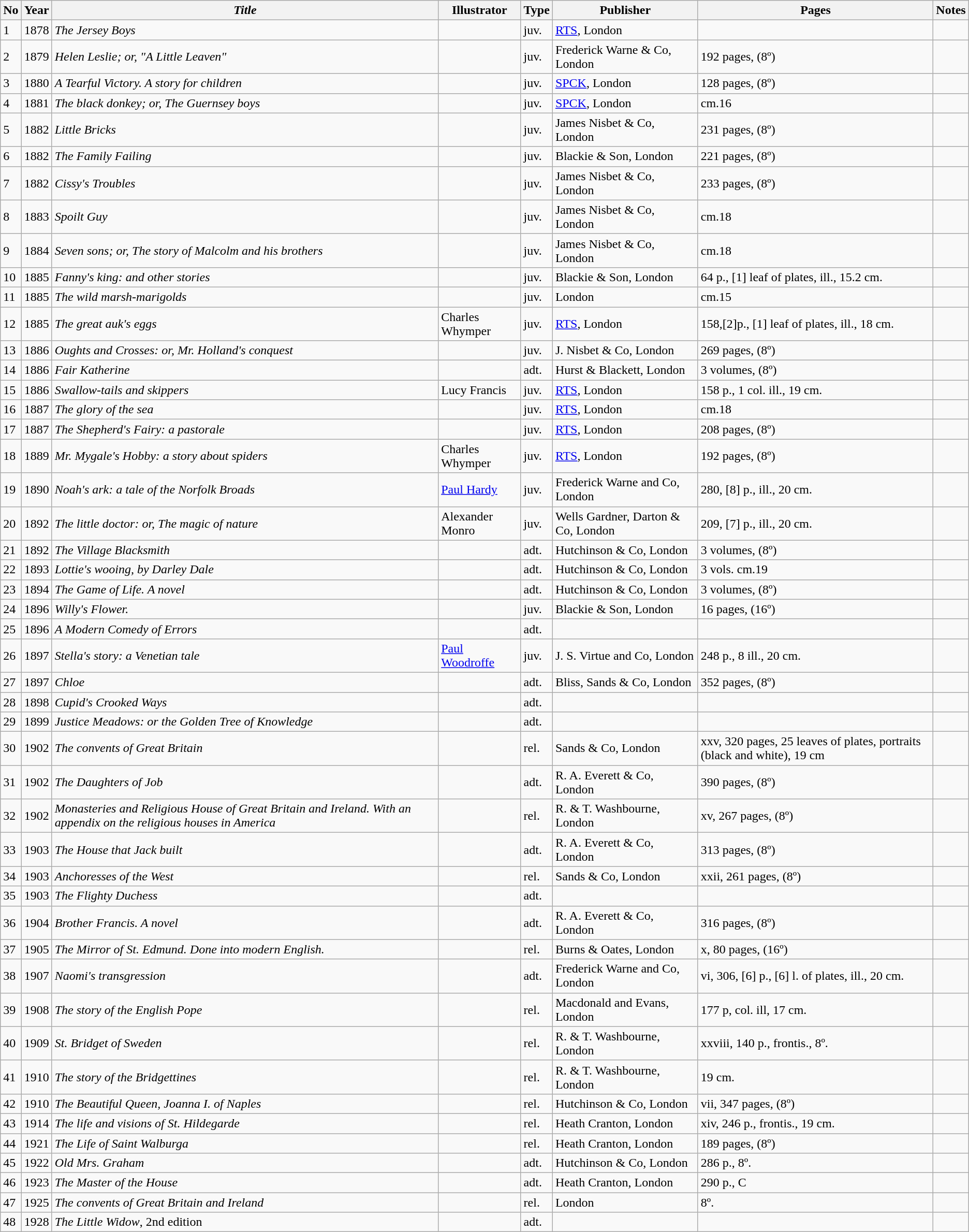<table class="wikitable sortable">
<tr>
<th>No</th>
<th>Year</th>
<th><em>Title</em></th>
<th>Illustrator</th>
<th>Type</th>
<th>Publisher</th>
<th>Pages</th>
<th>Notes</th>
</tr>
<tr>
<td>1</td>
<td>1878</td>
<td><em>The Jersey Boys</em></td>
<td></td>
<td>juv.</td>
<td><a href='#'>RTS</a>, London</td>
<td></td>
<td></td>
</tr>
<tr>
<td>2</td>
<td>1879</td>
<td><em>Helen Leslie; or, "A Little Leaven"</em></td>
<td></td>
<td>juv.</td>
<td>Frederick Warne & Co, London</td>
<td>192 pages, (8º)</td>
<td></td>
</tr>
<tr>
<td>3</td>
<td>1880</td>
<td><em>A Tearful Victory. A story for children</em></td>
<td></td>
<td>juv.</td>
<td><a href='#'>SPCK</a>, London</td>
<td>128 pages, (8º)</td>
<td></td>
</tr>
<tr>
<td>4</td>
<td>1881</td>
<td><em>The black donkey; or, The Guernsey boys</em></td>
<td></td>
<td>juv.</td>
<td><a href='#'>SPCK</a>, London</td>
<td>cm.16</td>
<td></td>
</tr>
<tr>
<td>5</td>
<td>1882</td>
<td><em>Little Bricks</em></td>
<td></td>
<td>juv.</td>
<td>James Nisbet & Co, London</td>
<td>231 pages, (8º)</td>
<td></td>
</tr>
<tr>
<td>6</td>
<td>1882</td>
<td><em>The Family Failing</em></td>
<td></td>
<td>juv.</td>
<td>Blackie & Son, London</td>
<td>221 pages, (8º)</td>
<td></td>
</tr>
<tr>
<td>7</td>
<td>1882</td>
<td><em>Cissy's Troubles</em></td>
<td></td>
<td>juv.</td>
<td>James Nisbet & Co, London</td>
<td>233 pages, (8º)</td>
<td></td>
</tr>
<tr>
<td>8</td>
<td>1883</td>
<td><em>Spoilt Guy</em></td>
<td></td>
<td>juv.</td>
<td>James Nisbet & Co, London</td>
<td>cm.18</td>
<td></td>
</tr>
<tr>
<td>9</td>
<td>1884</td>
<td><em>Seven sons; or, The story of Malcolm and his brothers</em></td>
<td></td>
<td>juv.</td>
<td>James Nisbet & Co, London</td>
<td>cm.18</td>
<td></td>
</tr>
<tr>
<td>10</td>
<td>1885</td>
<td><em>Fanny's king: and other stories</em></td>
<td></td>
<td>juv.</td>
<td>Blackie & Son, London</td>
<td>64 p., [1] leaf of plates, ill., 15.2 cm.</td>
<td></td>
</tr>
<tr>
<td>11</td>
<td>1885</td>
<td><em>The wild marsh-marigolds</em></td>
<td></td>
<td>juv.</td>
<td>London</td>
<td>cm.15</td>
<td></td>
</tr>
<tr>
<td>12</td>
<td>1885</td>
<td><em>The great auk's eggs</em></td>
<td>Charles Whymper</td>
<td>juv.</td>
<td><a href='#'>RTS</a>, London</td>
<td>158,[2]p., [1] leaf of plates, ill., 18 cm.</td>
<td></td>
</tr>
<tr>
<td>13</td>
<td>1886</td>
<td><em>Oughts and Crosses: or, Mr. Holland's conquest</em></td>
<td></td>
<td>juv.</td>
<td>J. Nisbet & Co, London</td>
<td>269 pages, (8º)</td>
<td></td>
</tr>
<tr>
<td>14</td>
<td>1886</td>
<td><em>Fair Katherine</em></td>
<td></td>
<td>adt.</td>
<td>Hurst & Blackett, London</td>
<td>3 volumes, (8º)</td>
<td></td>
</tr>
<tr>
<td>15</td>
<td>1886</td>
<td><em>Swallow-tails and skippers</em></td>
<td>Lucy Francis</td>
<td>juv.</td>
<td><a href='#'>RTS</a>, London</td>
<td>158 p., 1 col. ill., 19 cm.</td>
<td></td>
</tr>
<tr>
<td>16</td>
<td>1887</td>
<td><em>The glory of the sea</em></td>
<td></td>
<td>juv.</td>
<td><a href='#'>RTS</a>, London</td>
<td>cm.18</td>
<td></td>
</tr>
<tr>
<td>17</td>
<td>1887</td>
<td><em>The Shepherd's Fairy: a pastorale</em></td>
<td></td>
<td>juv.</td>
<td><a href='#'>RTS</a>, London</td>
<td>208 pages, (8º)</td>
<td></td>
</tr>
<tr>
<td>18</td>
<td>1889</td>
<td><em>Mr. Mygale's Hobby: a story about spiders</em></td>
<td>Charles Whymper</td>
<td>juv.</td>
<td><a href='#'>RTS</a>, London</td>
<td>192 pages, (8º)</td>
<td></td>
</tr>
<tr>
<td>19</td>
<td>1890</td>
<td><em>Noah's ark: a tale of the Norfolk Broads</em></td>
<td><a href='#'>Paul Hardy</a></td>
<td>juv.</td>
<td>Frederick Warne and Co, London</td>
<td>280, [8] p., ill., 20 cm.</td>
<td></td>
</tr>
<tr>
<td>20</td>
<td>1892</td>
<td><em>The little doctor: or, The magic of nature</em></td>
<td>Alexander Monro</td>
<td>juv.</td>
<td>Wells Gardner, Darton & Co, London</td>
<td>209, [7] p., ill., 20 cm.</td>
<td></td>
</tr>
<tr>
<td>21</td>
<td>1892</td>
<td><em>The Village Blacksmith</em></td>
<td></td>
<td>adt.</td>
<td>Hutchinson & Co, London</td>
<td>3 volumes, (8º)</td>
<td></td>
</tr>
<tr>
<td>22</td>
<td>1893</td>
<td><em>Lottie's wooing, by Darley Dale</em></td>
<td></td>
<td>adt.</td>
<td>Hutchinson & Co, London</td>
<td>3 vols. cm.19</td>
<td></td>
</tr>
<tr>
<td>23</td>
<td>1894</td>
<td><em>The Game of Life. A novel</em></td>
<td></td>
<td>adt.</td>
<td>Hutchinson & Co, London</td>
<td>3 volumes, (8º)</td>
<td></td>
</tr>
<tr>
<td>24</td>
<td>1896</td>
<td><em>Willy's Flower.</em></td>
<td></td>
<td>juv.</td>
<td>Blackie & Son, London</td>
<td>16 pages, (16º)</td>
<td></td>
</tr>
<tr>
<td>25</td>
<td>1896</td>
<td><em>A Modern Comedy of Errors</em></td>
<td></td>
<td>adt.</td>
<td></td>
<td></td>
<td></td>
</tr>
<tr>
<td>26</td>
<td>1897</td>
<td><em>Stella's story: a Venetian tale</em></td>
<td><a href='#'>Paul Woodroffe</a></td>
<td>juv.</td>
<td>J. S. Virtue and Co, London</td>
<td>248 p., 8 ill., 20 cm.</td>
<td></td>
</tr>
<tr>
<td>27</td>
<td>1897</td>
<td><em>Chloe</em></td>
<td></td>
<td>adt.</td>
<td>Bliss, Sands & Co, London</td>
<td>352 pages, (8º)</td>
<td></td>
</tr>
<tr>
<td>28</td>
<td>1898</td>
<td><em>Cupid's Crooked Ways</em></td>
<td></td>
<td>adt.</td>
<td></td>
<td></td>
<td></td>
</tr>
<tr>
<td>29</td>
<td>1899</td>
<td><em>Justice Meadows: or the Golden Tree of Knowledge</em></td>
<td></td>
<td>adt.</td>
<td></td>
<td></td>
<td></td>
</tr>
<tr>
<td>30</td>
<td>1902</td>
<td><em>The convents of Great Britain</em></td>
<td></td>
<td>rel.</td>
<td>Sands & Co, London</td>
<td>xxv, 320 pages, 25 leaves of plates, portraits (black and white), 19 cm</td>
<td></td>
</tr>
<tr>
<td>31</td>
<td>1902</td>
<td><em>The Daughters of Job</em></td>
<td></td>
<td>adt.</td>
<td>R. A. Everett & Co, London</td>
<td>390 pages, (8º)</td>
<td></td>
</tr>
<tr>
<td>32</td>
<td>1902</td>
<td><em>Monasteries and Religious House of Great Britain and Ireland. With an appendix on the religious houses in America</em></td>
<td></td>
<td>rel.</td>
<td>R. & T. Washbourne, London</td>
<td>xv, 267 pages, (8º)</td>
<td></td>
</tr>
<tr>
<td>33</td>
<td>1903</td>
<td><em>The House that Jack built</em></td>
<td></td>
<td>adt.</td>
<td>R. A. Everett & Co, London</td>
<td>313 pages, (8º)</td>
<td></td>
</tr>
<tr>
<td>34</td>
<td>1903</td>
<td><em>Anchoresses of the West</em></td>
<td></td>
<td>rel.</td>
<td>Sands & Co, London</td>
<td>xxii, 261 pages, (8º)</td>
<td></td>
</tr>
<tr>
<td>35</td>
<td>1903</td>
<td><em>The Flighty Duchess</em></td>
<td></td>
<td>adt.</td>
<td></td>
<td></td>
<td></td>
</tr>
<tr>
<td>36</td>
<td>1904</td>
<td><em>Brother Francis. A novel</em></td>
<td></td>
<td>adt.</td>
<td>R. A. Everett & Co, London</td>
<td>316 pages, (8º)</td>
<td></td>
</tr>
<tr>
<td>37</td>
<td>1905</td>
<td><em>The Mirror of St. Edmund. Done into modern English.</em></td>
<td></td>
<td>rel.</td>
<td>Burns & Oates, London</td>
<td>x, 80 pages, (16º)</td>
<td></td>
</tr>
<tr>
<td>38</td>
<td>1907</td>
<td><em>Naomi's transgression</em></td>
<td></td>
<td>adt.</td>
<td>Frederick Warne and Co, London</td>
<td>vi, 306, [6] p., [6] l. of plates, ill., 20 cm.</td>
<td></td>
</tr>
<tr>
<td>39</td>
<td>1908</td>
<td><em>The story of the English Pope</em></td>
<td></td>
<td>rel.</td>
<td>Macdonald and Evans, London</td>
<td>177 p, col. ill, 17 cm.</td>
<td></td>
</tr>
<tr>
<td>40</td>
<td>1909</td>
<td><em>St. Bridget of Sweden</em></td>
<td></td>
<td>rel.</td>
<td>R. & T. Washbourne, London</td>
<td>xxviii, 140 p., frontis.,  8º.</td>
<td></td>
</tr>
<tr>
<td>41</td>
<td>1910</td>
<td><em>The story of the Bridgettines</em></td>
<td></td>
<td>rel.</td>
<td>R. & T. Washbourne, London</td>
<td>19 cm.</td>
<td></td>
</tr>
<tr>
<td>42</td>
<td>1910</td>
<td><em>The Beautiful Queen, Joanna I. of Naples</em></td>
<td></td>
<td>rel.</td>
<td>Hutchinson & Co, London</td>
<td>vii, 347 pages, (8º)</td>
<td></td>
</tr>
<tr>
<td>43</td>
<td>1914</td>
<td><em>The life and visions of St. Hildegarde</em></td>
<td></td>
<td>rel.</td>
<td>Heath Cranton, London</td>
<td>xiv, 246 p., frontis., 19 cm.</td>
<td></td>
</tr>
<tr>
<td>44</td>
<td>1921</td>
<td><em>The Life of Saint Walburga</em></td>
<td></td>
<td>rel.</td>
<td>Heath Cranton, London</td>
<td>189 pages, (8º)</td>
<td></td>
</tr>
<tr>
<td>45</td>
<td>1922</td>
<td><em>Old Mrs. Graham</em></td>
<td></td>
<td>adt.</td>
<td>Hutchinson & Co, London</td>
<td>286 p., 8º.</td>
<td></td>
</tr>
<tr>
<td>46</td>
<td>1923</td>
<td><em>The Master of the House</em></td>
<td></td>
<td>adt.</td>
<td>Heath Cranton, London</td>
<td>290 p., C</td>
<td></td>
</tr>
<tr>
<td>47</td>
<td>1925</td>
<td><em>The convents of Great Britain and Ireland</em></td>
<td></td>
<td>rel.</td>
<td>London</td>
<td>8º.</td>
<td></td>
</tr>
<tr>
<td>48</td>
<td>1928</td>
<td><em>The Little Widow</em>, 2nd edition</td>
<td></td>
<td>adt.</td>
<td></td>
<td></td>
<td></td>
</tr>
</table>
